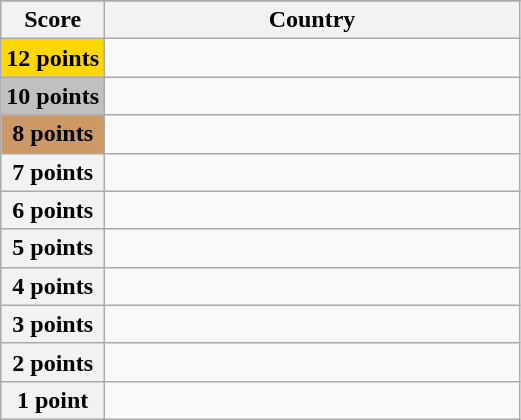<table class="wikitable">
<tr>
</tr>
<tr>
<th scope="col" width="20%">Score</th>
<th scope="col">Country</th>
</tr>
<tr>
<th scope="row" style="background:gold">12 points</th>
<td></td>
</tr>
<tr>
<th scope="row" style="background:silver">10 points</th>
<td></td>
</tr>
<tr>
<th scope="row" style="background:#CC9966">8 points</th>
<td></td>
</tr>
<tr>
<th scope="row">7 points</th>
<td></td>
</tr>
<tr>
<th scope="row">6 points</th>
<td></td>
</tr>
<tr>
<th scope="row">5 points</th>
<td></td>
</tr>
<tr>
<th scope="row">4 points</th>
<td></td>
</tr>
<tr>
<th scope="row">3 points</th>
<td></td>
</tr>
<tr>
<th scope="row">2 points</th>
<td></td>
</tr>
<tr>
<th scope="row">1 point</th>
<td></td>
</tr>
</table>
